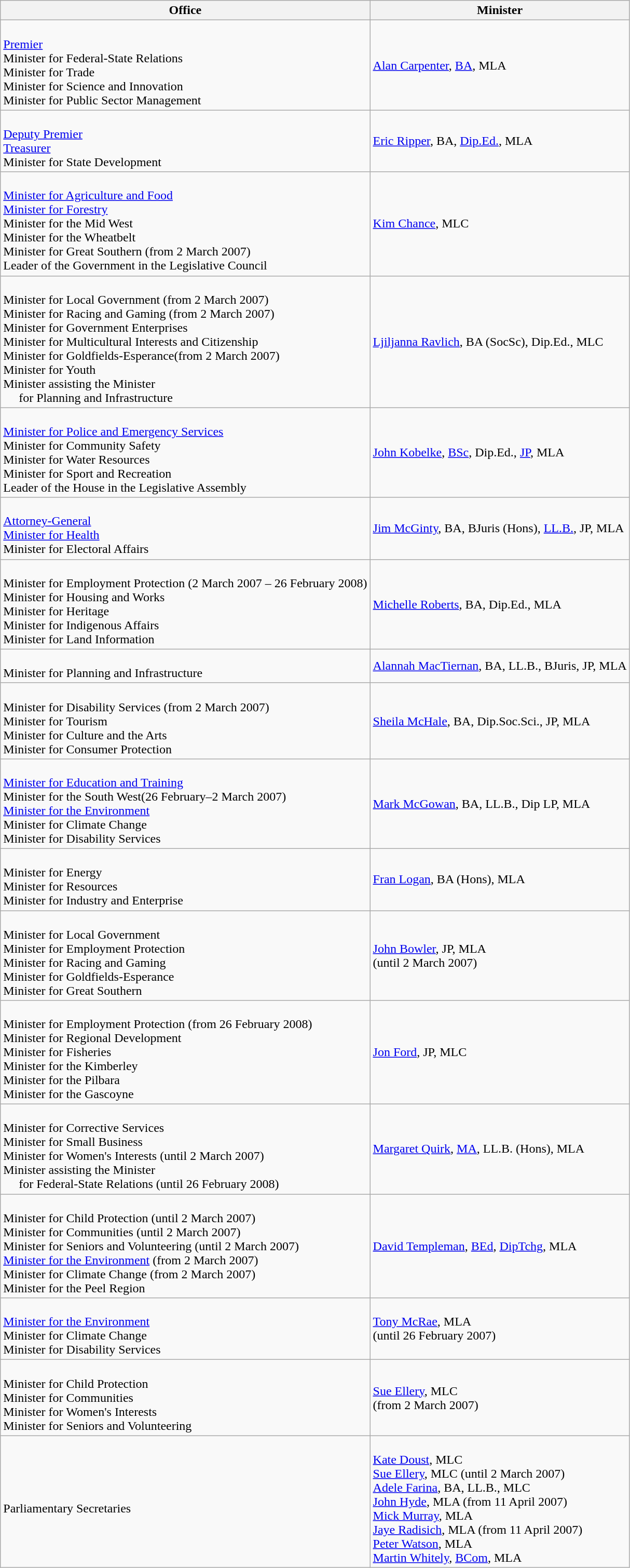<table class="wikitable">
<tr>
<th>Office</th>
<th>Minister</th>
</tr>
<tr>
<td><br><a href='#'>Premier</a><br>
Minister for Federal-State Relations<br>
Minister for Trade<br>
Minister for Science and Innovation<br>
Minister for Public Sector Management<br></td>
<td><a href='#'>Alan Carpenter</a>, <a href='#'>BA</a>, MLA</td>
</tr>
<tr>
<td><br><a href='#'>Deputy Premier</a><br>
<a href='#'>Treasurer</a><br>
Minister for State Development</td>
<td><a href='#'>Eric Ripper</a>, BA, <a href='#'>Dip.Ed.</a>, MLA</td>
</tr>
<tr>
<td><br><a href='#'>Minister for Agriculture and Food</a><br>
<a href='#'>Minister for Forestry</a><br>
Minister for the Mid West<br>
Minister for the Wheatbelt<br>
Minister for Great Southern (from 2 March 2007)<br>
Leader of the Government in the Legislative Council</td>
<td><a href='#'>Kim Chance</a>, MLC</td>
</tr>
<tr>
<td><br>Minister for Local Government (from 2 March 2007)<br>
Minister for Racing and Gaming (from 2 March 2007)<br>
Minister for Government Enterprises<br>
Minister for Multicultural Interests and Citizenship<br>
Minister for Goldfields-Esperance(from 2 March 2007) <br>
Minister for Youth<br>
Minister assisting the Minister<br>     for Planning and Infrastructure</td>
<td><a href='#'>Ljiljanna Ravlich</a>, BA (SocSc), Dip.Ed., MLC</td>
</tr>
<tr>
<td><br><a href='#'>Minister for Police and Emergency Services</a><br>
Minister for Community Safety<br>
Minister for Water Resources<br>
Minister for Sport and Recreation<br>
Leader of the House in the Legislative Assembly</td>
<td><a href='#'>John Kobelke</a>, <a href='#'>BSc</a>, Dip.Ed., <a href='#'>JP</a>, MLA</td>
</tr>
<tr>
<td><br><a href='#'>Attorney-General</a><br>
<a href='#'>Minister for Health</a><br>
Minister for Electoral Affairs</td>
<td><a href='#'>Jim McGinty</a>, BA, BJuris (Hons), <a href='#'>LL.B.</a>, JP, MLA</td>
</tr>
<tr>
<td><br>Minister for Employment Protection (2 March 2007 – 26 February 2008)<br>
Minister for Housing and Works<br>
Minister for Heritage<br>
Minister for Indigenous Affairs<br>
Minister for Land Information</td>
<td><a href='#'>Michelle Roberts</a>, BA, Dip.Ed., MLA</td>
</tr>
<tr>
<td><br>Minister for Planning and Infrastructure</td>
<td><a href='#'>Alannah MacTiernan</a>, BA, LL.B., BJuris, JP, MLA</td>
</tr>
<tr>
<td><br>Minister for Disability Services (from 2 March 2007)<br>
Minister for Tourism<br>
Minister for Culture and the Arts<br>
Minister for Consumer Protection</td>
<td><a href='#'>Sheila McHale</a>, BA, Dip.Soc.Sci., JP, MLA</td>
</tr>
<tr>
<td><br><a href='#'>Minister for Education and Training</a><br>
Minister for the South West(26 February–2 March 2007)<br>
<a href='#'>Minister for the Environment</a><br>
Minister for Climate Change<br>
Minister for Disability Services</td>
<td><a href='#'>Mark McGowan</a>, BA, LL.B., Dip LP, MLA</td>
</tr>
<tr>
<td><br>Minister for Energy<br>
Minister for Resources<br>
Minister for Industry and Enterprise</td>
<td><a href='#'>Fran Logan</a>, BA (Hons), MLA</td>
</tr>
<tr>
<td><br>Minister for Local Government<br>
Minister for Employment Protection<br>
Minister for Racing and Gaming<br>
Minister for Goldfields-Esperance<br>
Minister for Great Southern</td>
<td><a href='#'>John Bowler</a>, JP, MLA<br>(until 2 March 2007)</td>
</tr>
<tr>
<td><br>Minister for Employment Protection (from 26 February 2008)<br>
Minister for Regional Development<br>
Minister for Fisheries<br>
Minister for the Kimberley<br>
Minister for the Pilbara<br>
Minister for the Gascoyne</td>
<td><a href='#'>Jon Ford</a>, JP, MLC</td>
</tr>
<tr>
<td><br>Minister for Corrective Services<br>
Minister for Small Business<br>
Minister for Women's Interests (until 2 March 2007)<br>
Minister assisting the Minister<br>     for Federal-State Relations (until 26 February 2008)</td>
<td><a href='#'>Margaret Quirk</a>, <a href='#'>MA</a>, LL.B. (Hons), MLA</td>
</tr>
<tr>
<td><br>Minister for Child Protection (until 2 March 2007)<br>
Minister for Communities (until 2 March 2007)<br>
Minister for Seniors and Volunteering (until 2 March 2007)<br>
<a href='#'>Minister for the Environment</a> (from 2 March 2007)<br>
Minister for Climate Change (from 2 March 2007)<br>
Minister for the Peel Region</td>
<td><a href='#'>David Templeman</a>, <a href='#'>BEd</a>, <a href='#'>DipTchg</a>, MLA</td>
</tr>
<tr>
<td><br><a href='#'>Minister for the Environment</a><br>
Minister for Climate Change<br>
Minister for Disability Services</td>
<td><a href='#'>Tony McRae</a>, MLA<br>(until 26 February 2007)</td>
</tr>
<tr>
<td><br>Minister for Child Protection<br>
Minister for Communities<br>
Minister for Women's Interests<br>
Minister for Seniors and Volunteering</td>
<td><a href='#'>Sue Ellery</a>, MLC<br>(from 2 March 2007)</td>
</tr>
<tr>
<td><br>Parliamentary Secretaries</td>
<td><br><a href='#'>Kate Doust</a>, MLC<br>
<a href='#'>Sue Ellery</a>, MLC (until 2 March 2007)<br>
<a href='#'>Adele Farina</a>, BA, LL.B., MLC<br>
<a href='#'>John Hyde</a>, MLA (from 11 April 2007)<br>
<a href='#'>Mick Murray</a>, MLA<br>
<a href='#'>Jaye Radisich</a>, MLA (from 11 April 2007)<br>
<a href='#'>Peter Watson</a>, MLA<br>
<a href='#'>Martin Whitely</a>, <a href='#'>BCom</a>, MLA</td>
</tr>
</table>
